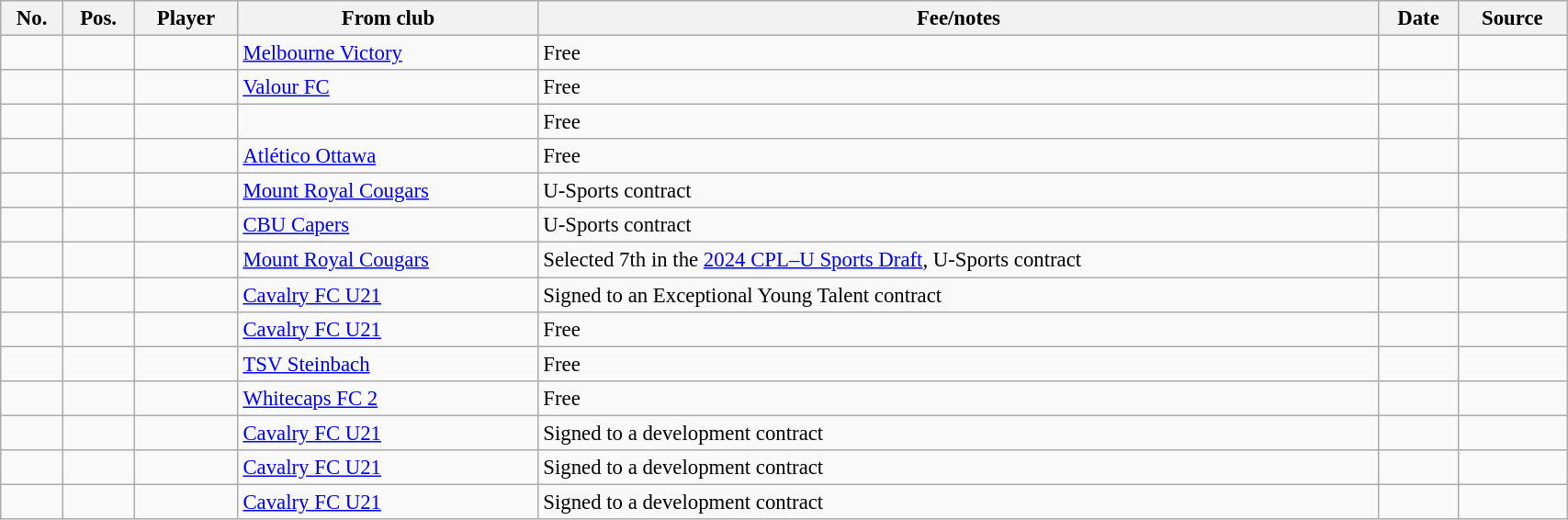<table class="wikitable sortable" style="width:90%; font-size:95%;">
<tr>
<th>No.</th>
<th>Pos.</th>
<th>Player</th>
<th>From club</th>
<th>Fee/notes</th>
<th>Date</th>
<th>Source</th>
</tr>
<tr>
<td align=center></td>
<td align=center></td>
<td></td>
<td> <a href='#'>Melbourne Victory</a></td>
<td>Free</td>
<td></td>
<td></td>
</tr>
<tr>
<td align=center></td>
<td align=center></td>
<td></td>
<td> <a href='#'>Valour FC</a></td>
<td>Free</td>
<td></td>
<td></td>
</tr>
<tr>
<td align=center></td>
<td align=center></td>
<td></td>
<td></td>
<td>Free</td>
<td></td>
<td></td>
</tr>
<tr>
<td align=center></td>
<td align=center></td>
<td></td>
<td> <a href='#'>Atlético Ottawa</a></td>
<td>Free</td>
<td></td>
<td></td>
</tr>
<tr>
<td align=center></td>
<td align=center></td>
<td></td>
<td> <a href='#'>Mount Royal Cougars</a></td>
<td>U-Sports contract</td>
<td></td>
<td></td>
</tr>
<tr>
<td align=center></td>
<td align=center></td>
<td></td>
<td> <a href='#'>CBU Capers</a></td>
<td>U-Sports contract</td>
<td></td>
<td></td>
</tr>
<tr>
<td align=center></td>
<td align=center></td>
<td></td>
<td> <a href='#'>Mount Royal Cougars</a></td>
<td>Selected 7th in the <a href='#'>2024 CPL–U Sports Draft</a>, U-Sports contract</td>
<td></td>
<td></td>
</tr>
<tr>
<td align=center></td>
<td align=center></td>
<td></td>
<td> <a href='#'>Cavalry FC U21</a></td>
<td>Signed to an Exceptional Young Talent contract</td>
<td></td>
<td></td>
</tr>
<tr>
<td align=center></td>
<td align=center></td>
<td></td>
<td> <a href='#'>Cavalry FC U21</a></td>
<td>Free</td>
<td></td>
<td></td>
</tr>
<tr>
<td align=center></td>
<td align=center></td>
<td></td>
<td> <a href='#'>TSV Steinbach</a></td>
<td>Free</td>
<td></td>
<td></td>
</tr>
<tr>
<td></td>
<td align=center></td>
<td></td>
<td> <a href='#'>Whitecaps FC 2</a></td>
<td>Free</td>
<td></td>
<td></td>
</tr>
<tr>
<td align=center></td>
<td align=center></td>
<td></td>
<td> <a href='#'>Cavalry FC U21</a></td>
<td>Signed to a development contract</td>
<td></td>
<td></td>
</tr>
<tr>
<td align=center></td>
<td align=center></td>
<td></td>
<td> <a href='#'>Cavalry FC U21</a></td>
<td>Signed to a development contract</td>
<td></td>
<td></td>
</tr>
<tr>
<td align=center></td>
<td align=center></td>
<td></td>
<td> <a href='#'>Cavalry FC U21</a></td>
<td>Signed to a development contract</td>
<td></td>
<td></td>
</tr>
</table>
